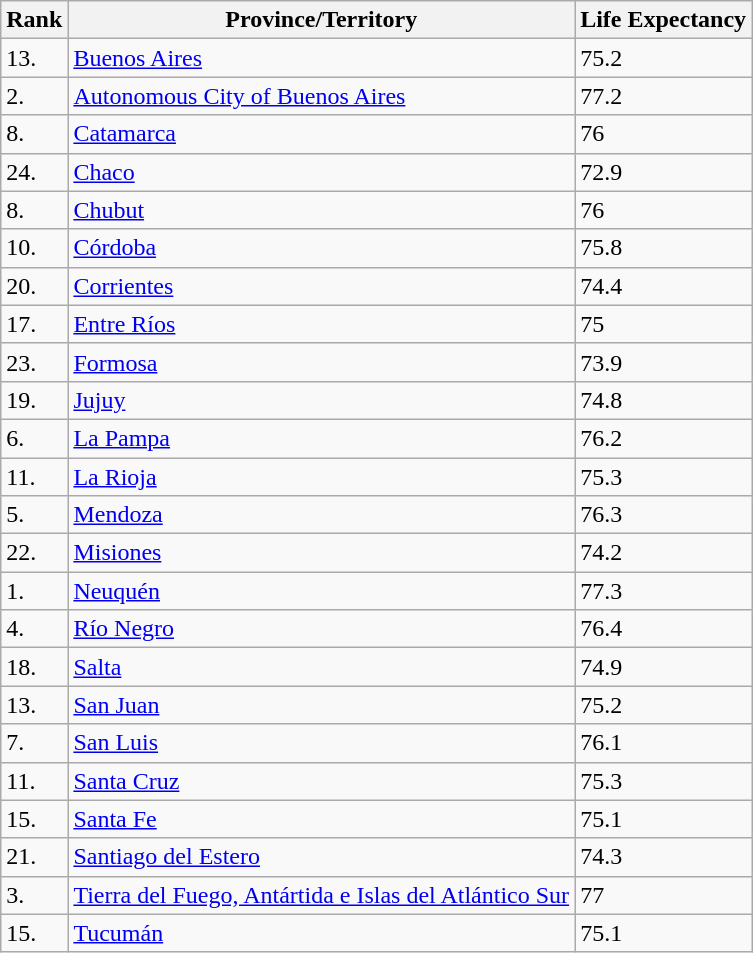<table class="wikitable sortable">
<tr>
<th>Rank</th>
<th>Province/Territory</th>
<th>Life Expectancy</th>
</tr>
<tr>
<td>13.</td>
<td><a href='#'>Buenos Aires</a></td>
<td>75.2</td>
</tr>
<tr>
<td>2.</td>
<td><a href='#'>Autonomous City of Buenos Aires</a></td>
<td>77.2</td>
</tr>
<tr>
<td>8.</td>
<td><a href='#'>Catamarca</a></td>
<td>76</td>
</tr>
<tr>
<td>24.</td>
<td><a href='#'>Chaco</a></td>
<td>72.9</td>
</tr>
<tr>
<td>8.</td>
<td><a href='#'>Chubut</a></td>
<td>76</td>
</tr>
<tr>
<td>10.</td>
<td><a href='#'>Córdoba</a></td>
<td>75.8</td>
</tr>
<tr>
<td>20.</td>
<td><a href='#'>Corrientes</a></td>
<td>74.4</td>
</tr>
<tr>
<td>17.</td>
<td><a href='#'>Entre Ríos</a></td>
<td>75</td>
</tr>
<tr>
<td>23.</td>
<td><a href='#'>Formosa</a></td>
<td>73.9</td>
</tr>
<tr>
<td>19.</td>
<td><a href='#'>Jujuy</a></td>
<td>74.8</td>
</tr>
<tr>
<td>6.</td>
<td><a href='#'>La Pampa</a></td>
<td>76.2</td>
</tr>
<tr>
<td>11.</td>
<td><a href='#'>La Rioja</a></td>
<td>75.3</td>
</tr>
<tr>
<td>5.</td>
<td><a href='#'>Mendoza</a></td>
<td>76.3</td>
</tr>
<tr>
<td>22.</td>
<td><a href='#'>Misiones</a></td>
<td>74.2</td>
</tr>
<tr>
<td>1.</td>
<td><a href='#'>Neuquén</a></td>
<td>77.3</td>
</tr>
<tr>
<td>4.</td>
<td><a href='#'>Río Negro</a></td>
<td>76.4</td>
</tr>
<tr>
<td>18.</td>
<td><a href='#'>Salta</a></td>
<td>74.9</td>
</tr>
<tr>
<td>13.</td>
<td><a href='#'>San Juan</a></td>
<td>75.2</td>
</tr>
<tr>
<td>7.</td>
<td><a href='#'>San Luis</a></td>
<td>76.1</td>
</tr>
<tr>
<td>11.</td>
<td><a href='#'>Santa Cruz</a></td>
<td>75.3</td>
</tr>
<tr>
<td>15.</td>
<td><a href='#'>Santa Fe</a></td>
<td>75.1</td>
</tr>
<tr>
<td>21.</td>
<td><a href='#'>Santiago del Estero</a></td>
<td>74.3</td>
</tr>
<tr>
<td>3.</td>
<td><a href='#'>Tierra del Fuego, Antártida e Islas del Atlántico Sur</a></td>
<td>77</td>
</tr>
<tr>
<td>15.</td>
<td><a href='#'>Tucumán</a></td>
<td>75.1</td>
</tr>
</table>
